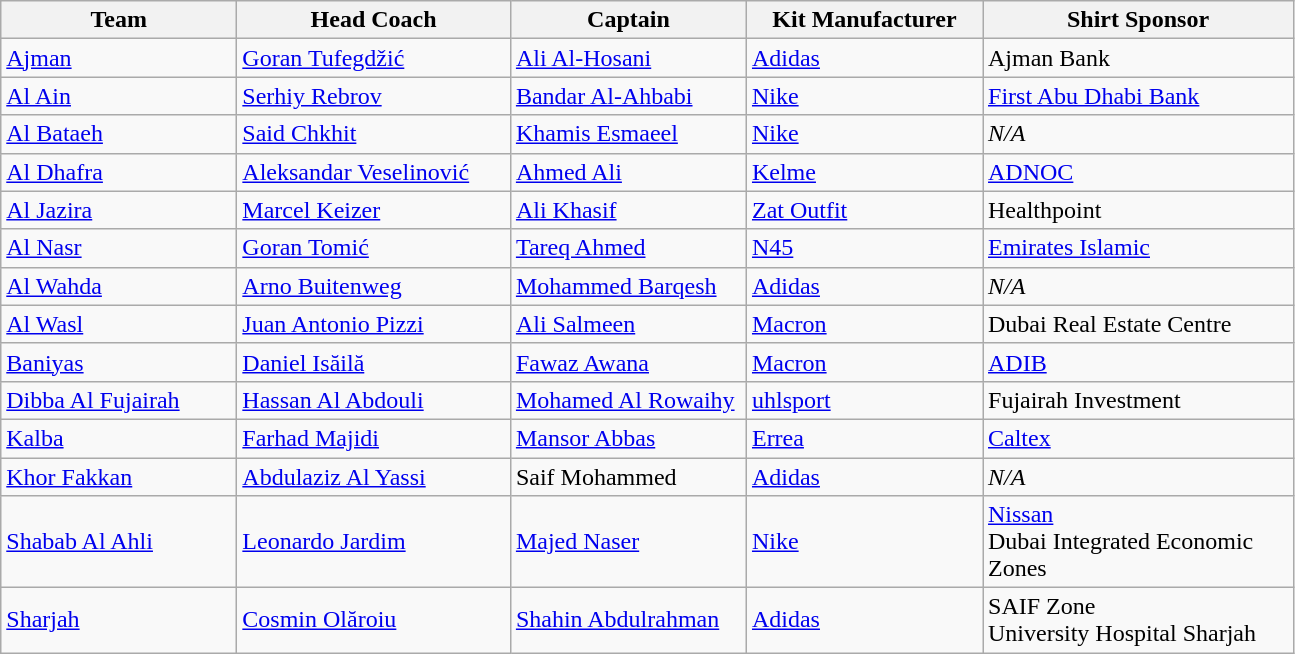<table class="wikitable sortable" style="text-align: left;">
<tr>
<th width="150">Team</th>
<th width="175">Head Coach</th>
<th width="150">Captain</th>
<th width="150">Kit Manufacturer</th>
<th width="200">Shirt Sponsor</th>
</tr>
<tr>
<td><a href='#'>Ajman</a></td>
<td> <a href='#'>Goran Tufegdžić</a></td>
<td> <a href='#'>Ali Al-Hosani</a></td>
<td><a href='#'>Adidas</a></td>
<td>Ajman Bank</td>
</tr>
<tr>
<td><a href='#'>Al Ain</a></td>
<td> <a href='#'>Serhiy Rebrov</a></td>
<td> <a href='#'>Bandar Al-Ahbabi</a></td>
<td><a href='#'>Nike</a></td>
<td><a href='#'>First Abu Dhabi Bank</a></td>
</tr>
<tr>
<td><a href='#'>Al Bataeh</a></td>
<td> <a href='#'>Said Chkhit</a></td>
<td> <a href='#'>Khamis Esmaeel</a></td>
<td><a href='#'>Nike</a></td>
<td><em>N/A</em></td>
</tr>
<tr>
<td><a href='#'>Al Dhafra</a></td>
<td> <a href='#'>Aleksandar Veselinović</a></td>
<td> <a href='#'>Ahmed Ali</a></td>
<td><a href='#'>Kelme</a></td>
<td><a href='#'>ADNOC</a></td>
</tr>
<tr>
<td><a href='#'>Al Jazira</a></td>
<td> <a href='#'>Marcel Keizer</a></td>
<td> <a href='#'>Ali Khasif</a></td>
<td><a href='#'>Zat Outfit</a></td>
<td>Healthpoint</td>
</tr>
<tr>
<td><a href='#'>Al Nasr</a></td>
<td> <a href='#'>Goran Tomić</a></td>
<td> <a href='#'>Tareq Ahmed</a></td>
<td><a href='#'>N45</a></td>
<td><a href='#'>Emirates Islamic</a></td>
</tr>
<tr>
<td><a href='#'>Al Wahda</a></td>
<td> <a href='#'>Arno Buitenweg</a></td>
<td> <a href='#'>Mohammed Barqesh</a></td>
<td><a href='#'>Adidas</a></td>
<td><em>N/A</em></td>
</tr>
<tr>
<td><a href='#'>Al Wasl</a></td>
<td> <a href='#'>Juan Antonio Pizzi</a></td>
<td> <a href='#'>Ali Salmeen</a></td>
<td><a href='#'>Macron</a></td>
<td>Dubai Real Estate Centre</td>
</tr>
<tr>
<td><a href='#'>Baniyas</a></td>
<td> <a href='#'>Daniel Isăilă</a></td>
<td> <a href='#'>Fawaz Awana</a></td>
<td><a href='#'>Macron</a></td>
<td><a href='#'>ADIB</a></td>
</tr>
<tr>
<td><a href='#'>Dibba Al Fujairah</a></td>
<td> <a href='#'>Hassan Al Abdouli</a></td>
<td> <a href='#'>Mohamed Al Rowaihy</a></td>
<td><a href='#'>uhlsport</a></td>
<td>Fujairah Investment</td>
</tr>
<tr>
<td><a href='#'>Kalba</a></td>
<td> <a href='#'>Farhad Majidi</a></td>
<td> <a href='#'>Mansor Abbas</a></td>
<td><a href='#'>Errea</a></td>
<td><a href='#'>Caltex</a></td>
</tr>
<tr>
<td><a href='#'>Khor Fakkan</a></td>
<td> <a href='#'>Abdulaziz Al Yassi</a></td>
<td> Saif Mohammed</td>
<td><a href='#'>Adidas</a></td>
<td><em>N/A</em></td>
</tr>
<tr>
<td><a href='#'>Shabab Al Ahli</a></td>
<td> <a href='#'>Leonardo Jardim</a></td>
<td> <a href='#'>Majed Naser</a></td>
<td><a href='#'>Nike</a></td>
<td><a href='#'>Nissan</a> <br> Dubai Integrated Economic Zones</td>
</tr>
<tr>
<td><a href='#'>Sharjah</a></td>
<td> <a href='#'>Cosmin Olăroiu</a></td>
<td> <a href='#'>Shahin Abdulrahman</a></td>
<td><a href='#'>Adidas</a></td>
<td>SAIF Zone <br> University Hospital Sharjah</td>
</tr>
</table>
